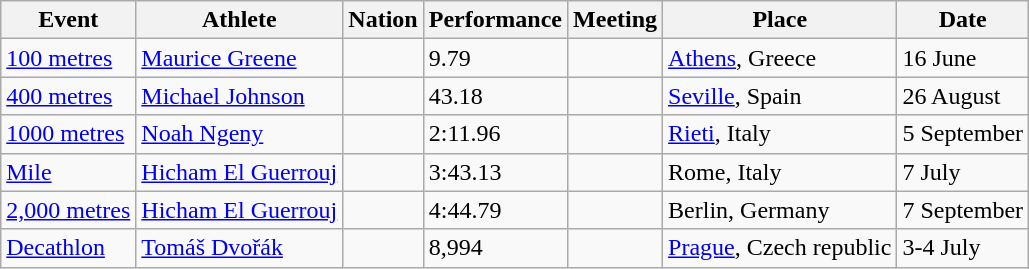<table class="wikitable" border="1">
<tr>
<th>Event</th>
<th>Athlete</th>
<th>Nation</th>
<th>Performance</th>
<th>Meeting</th>
<th>Place</th>
<th>Date</th>
</tr>
<tr>
<td><a href='#'>100 metres</a></td>
<td><a href='#'>Maurice Greene</a></td>
<td></td>
<td>9.79</td>
<td></td>
<td> <a href='#'>Athens</a>, Greece</td>
<td>16 June</td>
</tr>
<tr>
<td><a href='#'>400 metres</a></td>
<td><a href='#'>Michael Johnson</a></td>
<td></td>
<td>43.18</td>
<td></td>
<td> <a href='#'>Seville</a>, Spain</td>
<td>26 August</td>
</tr>
<tr>
<td><a href='#'>1000 metres</a></td>
<td><a href='#'>Noah Ngeny</a></td>
<td></td>
<td>2:11.96</td>
<td></td>
<td> <a href='#'>Rieti</a>, Italy</td>
<td>5 September</td>
</tr>
<tr>
<td><a href='#'>Mile</a></td>
<td><a href='#'>Hicham El Guerrouj</a></td>
<td></td>
<td>3:43.13</td>
<td></td>
<td> Rome, Italy</td>
<td>7 July</td>
</tr>
<tr>
<td><a href='#'>2,000 metres</a></td>
<td><a href='#'>Hicham El Guerrouj</a></td>
<td></td>
<td>4:44.79</td>
<td></td>
<td> Berlin, Germany</td>
<td>7 September</td>
</tr>
<tr>
<td><a href='#'>Decathlon</a></td>
<td><a href='#'>Tomáš Dvořák</a></td>
<td></td>
<td>8,994</td>
<td></td>
<td> <a href='#'>Prague</a>, Czech republic</td>
<td>3-4 July</td>
</tr>
</table>
